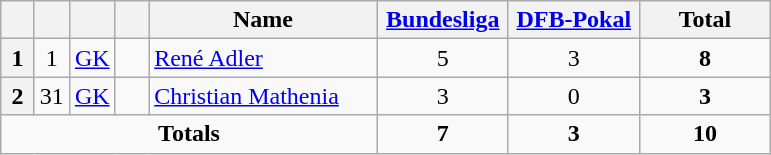<table class="wikitable" style="text-align:center">
<tr>
<th width=15></th>
<th width=15></th>
<th width=15></th>
<th width=15></th>
<th width=145>Name</th>
<th width=80><strong><a href='#'>Bundesliga</a></strong></th>
<th width=80><strong><a href='#'>DFB-Pokal</a></strong></th>
<th width=80>Total</th>
</tr>
<tr>
<th>1</th>
<td>1</td>
<td><a href='#'>GK</a></td>
<td></td>
<td align=left><a href='#'>René Adler</a></td>
<td>5</td>
<td>3</td>
<td><strong>8</strong></td>
</tr>
<tr>
<th>2</th>
<td>31</td>
<td><a href='#'>GK</a></td>
<td></td>
<td align=left><a href='#'>Christian Mathenia</a></td>
<td>3</td>
<td>0</td>
<td><strong>3</strong></td>
</tr>
<tr>
<td colspan=5><strong>Totals</strong></td>
<td><strong>7</strong></td>
<td><strong>3</strong></td>
<td><strong>10</strong></td>
</tr>
</table>
